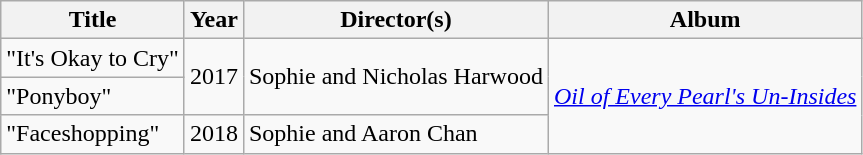<table class="wikitable">
<tr>
<th scope="col">Title</th>
<th scope="col">Year</th>
<th scope="col">Director(s)</th>
<th scope="col">Album</th>
</tr>
<tr>
<td>"It's Okay to Cry"</td>
<td rowspan="2">2017</td>
<td rowspan="2">Sophie and Nicholas Harwood</td>
<td rowspan="3"><em><a href='#'>Oil of Every Pearl's Un-Insides</a></em></td>
</tr>
<tr>
<td>"Ponyboy"</td>
</tr>
<tr>
<td>"Faceshopping"</td>
<td>2018</td>
<td>Sophie and Aaron Chan</td>
</tr>
</table>
